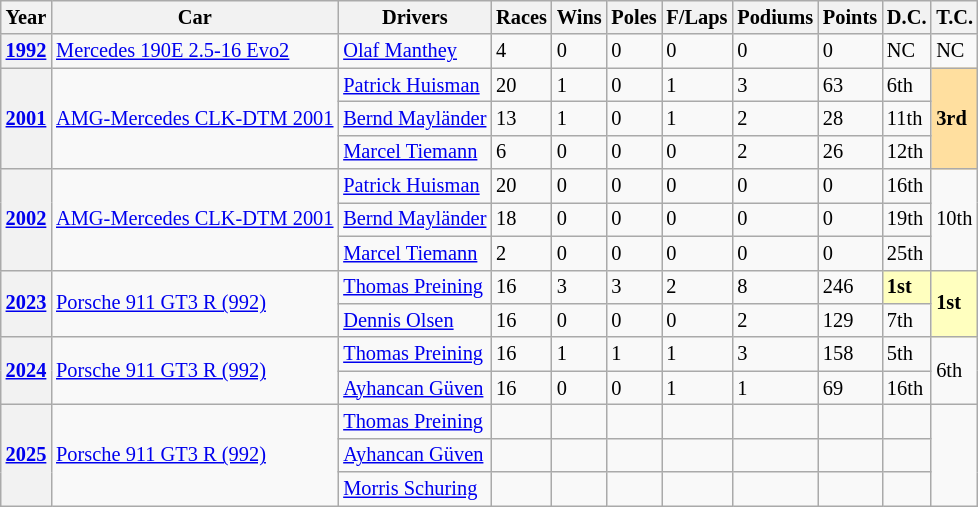<table class="wikitable" style="font-size:85%">
<tr valign="top">
<th>Year</th>
<th>Car</th>
<th>Drivers</th>
<th>Races</th>
<th>Wins</th>
<th>Poles</th>
<th>F/Laps</th>
<th>Podiums</th>
<th>Points</th>
<th>D.C.</th>
<th>T.C.</th>
</tr>
<tr>
<th><a href='#'>1992</a></th>
<td><a href='#'>Mercedes 190E 2.5-16 Evo2</a></td>
<td> <a href='#'>Olaf Manthey</a></td>
<td>4</td>
<td>0</td>
<td>0</td>
<td>0</td>
<td>0</td>
<td>0</td>
<td>NC</td>
<td>NC</td>
</tr>
<tr>
<th rowspan="3"><a href='#'>2001</a></th>
<td rowspan="3"><a href='#'>AMG-Mercedes CLK-DTM 2001</a></td>
<td> <a href='#'>Patrick Huisman</a></td>
<td>20</td>
<td>1</td>
<td>0</td>
<td>1</td>
<td>3</td>
<td>63</td>
<td>6th</td>
<td rowspan="3" style="background:#FFDF9F;"><strong>3rd</strong></td>
</tr>
<tr>
<td> <a href='#'>Bernd Mayländer</a></td>
<td>13</td>
<td>1</td>
<td>0</td>
<td>1</td>
<td>2</td>
<td>28</td>
<td>11th</td>
</tr>
<tr>
<td> <a href='#'>Marcel Tiemann</a></td>
<td>6</td>
<td>0</td>
<td>0</td>
<td>0</td>
<td>2</td>
<td>26</td>
<td>12th</td>
</tr>
<tr>
<th rowspan="3"><a href='#'>2002</a></th>
<td rowspan="3"><a href='#'>AMG-Mercedes CLK-DTM 2001</a></td>
<td> <a href='#'>Patrick Huisman</a></td>
<td>20</td>
<td>0</td>
<td>0</td>
<td>0</td>
<td>0</td>
<td>0</td>
<td>16th</td>
<td rowspan="3">10th</td>
</tr>
<tr>
<td> <a href='#'>Bernd Mayländer</a></td>
<td>18</td>
<td>0</td>
<td>0</td>
<td>0</td>
<td>0</td>
<td>0</td>
<td>19th</td>
</tr>
<tr>
<td> <a href='#'>Marcel Tiemann</a></td>
<td>2</td>
<td>0</td>
<td>0</td>
<td>0</td>
<td>0</td>
<td>0</td>
<td>25th</td>
</tr>
<tr>
<th rowspan="2"><a href='#'>2023</a></th>
<td rowspan="2"><a href='#'>Porsche 911 GT3 R (992)</a></td>
<td> <a href='#'>Thomas Preining</a></td>
<td>16</td>
<td>3</td>
<td>3</td>
<td>2</td>
<td>8</td>
<td>246</td>
<td style="background:#FFFFBF;"><strong>1st</strong></td>
<td rowspan="2" style="background:#FFFFBF;"><strong>1st</strong></td>
</tr>
<tr>
<td> <a href='#'>Dennis Olsen</a></td>
<td>16</td>
<td>0</td>
<td>0</td>
<td>0</td>
<td>2</td>
<td>129</td>
<td>7th</td>
</tr>
<tr>
<th rowspan="2"><a href='#'>2024</a></th>
<td rowspan="2"><a href='#'>Porsche 911 GT3 R (992)</a></td>
<td> <a href='#'>Thomas Preining</a></td>
<td>16</td>
<td>1</td>
<td>1</td>
<td>1</td>
<td>3</td>
<td>158</td>
<td>5th</td>
<td rowspan="2">6th</td>
</tr>
<tr>
<td> <a href='#'>Ayhancan Güven</a></td>
<td>16</td>
<td>0</td>
<td>0</td>
<td>1</td>
<td>1</td>
<td>69</td>
<td>16th</td>
</tr>
<tr>
<th rowspan="3"><a href='#'>2025</a></th>
<td rowspan="3"><a href='#'>Porsche 911 GT3 R (992)</a></td>
<td> <a href='#'>Thomas Preining</a></td>
<td></td>
<td></td>
<td></td>
<td></td>
<td></td>
<td></td>
<td></td>
<td rowspan="3"></td>
</tr>
<tr>
<td> <a href='#'>Ayhancan Güven</a></td>
<td></td>
<td></td>
<td></td>
<td></td>
<td></td>
<td></td>
<td></td>
</tr>
<tr>
<td> <a href='#'>Morris Schuring</a></td>
<td></td>
<td></td>
<td></td>
<td></td>
<td></td>
<td></td>
<td></td>
</tr>
</table>
